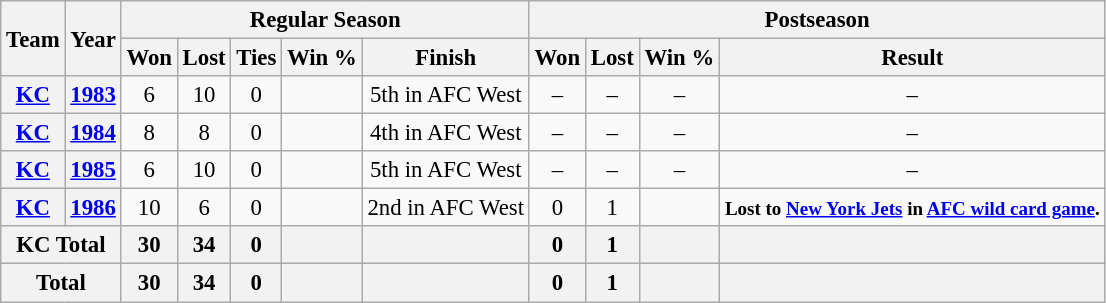<table class="wikitable" style="font-size: 95%; text-align:center;">
<tr>
<th rowspan="2">Team</th>
<th rowspan="2">Year</th>
<th colspan="5">Regular Season</th>
<th colspan="4">Postseason</th>
</tr>
<tr>
<th>Won</th>
<th>Lost</th>
<th>Ties</th>
<th>Win %</th>
<th>Finish</th>
<th>Won</th>
<th>Lost</th>
<th>Win %</th>
<th>Result</th>
</tr>
<tr>
<th><a href='#'>KC</a></th>
<th><a href='#'>1983</a></th>
<td>6</td>
<td>10</td>
<td>0</td>
<td></td>
<td>5th in AFC West</td>
<td>–</td>
<td>–</td>
<td>–</td>
<td>–</td>
</tr>
<tr>
<th><a href='#'>KC</a></th>
<th><a href='#'>1984</a></th>
<td>8</td>
<td>8</td>
<td>0</td>
<td></td>
<td>4th in AFC West</td>
<td>–</td>
<td>–</td>
<td>–</td>
<td>–</td>
</tr>
<tr>
<th><a href='#'>KC</a></th>
<th><a href='#'>1985</a></th>
<td>6</td>
<td>10</td>
<td>0</td>
<td></td>
<td>5th in AFC West</td>
<td>–</td>
<td>–</td>
<td>–</td>
<td>–</td>
</tr>
<tr>
<th><a href='#'>KC</a></th>
<th><a href='#'>1986</a></th>
<td>10</td>
<td>6</td>
<td>0</td>
<td></td>
<td>2nd in AFC West</td>
<td>0</td>
<td>1</td>
<td></td>
<td><small><strong>Lost to <a href='#'>New York Jets</a> in <a href='#'>AFC wild card game</a>.</strong></small></td>
</tr>
<tr>
<th colspan="2">KC Total</th>
<th>30</th>
<th>34</th>
<th>0</th>
<th></th>
<th></th>
<th>0</th>
<th>1</th>
<th></th>
<th></th>
</tr>
<tr>
<th colspan="2">Total</th>
<th>30</th>
<th>34</th>
<th>0</th>
<th></th>
<th></th>
<th>0</th>
<th>1</th>
<th></th>
<th></th>
</tr>
</table>
